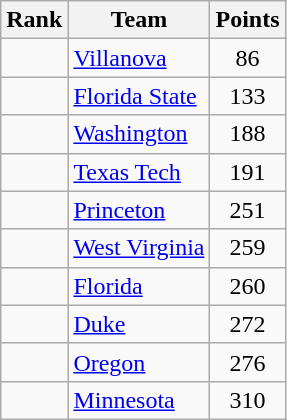<table class="wikitable sortable" style="text-align:center">
<tr>
<th>Rank</th>
<th>Team</th>
<th>Points</th>
</tr>
<tr>
<td></td>
<td align=left><a href='#'>Villanova</a></td>
<td>86</td>
</tr>
<tr>
<td></td>
<td align=left><a href='#'>Florida State</a></td>
<td>133</td>
</tr>
<tr>
<td></td>
<td align=left><a href='#'>Washington</a></td>
<td>188</td>
</tr>
<tr>
<td></td>
<td align=left><a href='#'>Texas Tech</a></td>
<td>191</td>
</tr>
<tr>
<td></td>
<td align=left><a href='#'>Princeton</a></td>
<td>251</td>
</tr>
<tr>
<td></td>
<td align=left><a href='#'>West Virginia</a></td>
<td>259</td>
</tr>
<tr>
<td></td>
<td align=left><a href='#'>Florida</a></td>
<td>260</td>
</tr>
<tr>
<td></td>
<td align=left><a href='#'>Duke</a></td>
<td>272</td>
</tr>
<tr>
<td></td>
<td align=left><a href='#'>Oregon</a></td>
<td>276</td>
</tr>
<tr>
<td></td>
<td align=left><a href='#'>Minnesota</a></td>
<td>310</td>
</tr>
</table>
